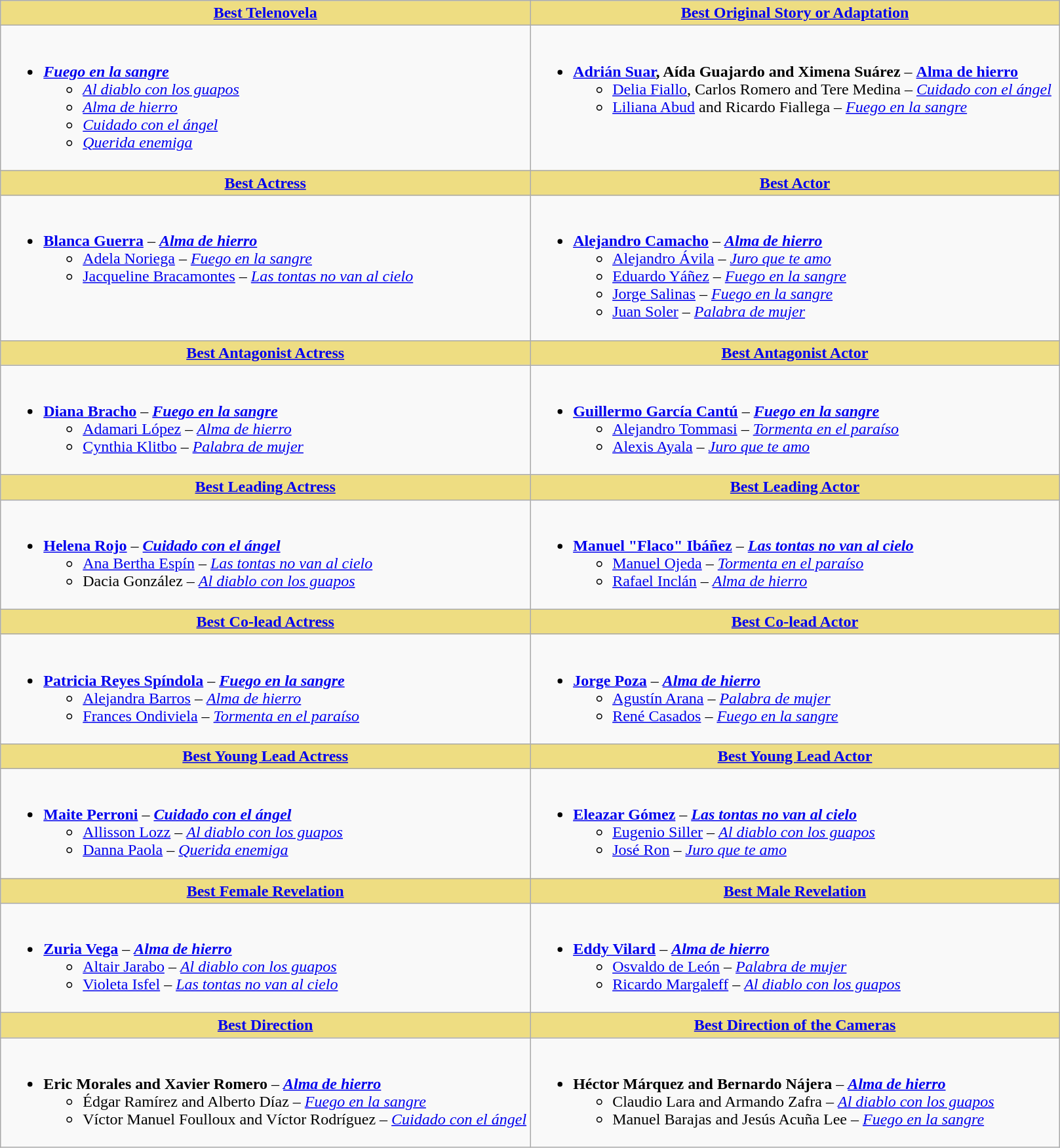<table class="wikitable">
<tr>
<th style="background:#EEDD82; width:50%"><a href='#'>Best Telenovela</a></th>
<th style="background:#EEDD82; width:50%"><a href='#'>Best Original Story or Adaptation</a></th>
</tr>
<tr>
<td valign="top"><br><ul><li><strong><em><a href='#'>Fuego en la sangre</a></em></strong><ul><li><em><a href='#'>Al diablo con los guapos</a></em></li><li><em><a href='#'>Alma de hierro</a></em></li><li><em><a href='#'>Cuidado con el ángel</a></em></li><li><em><a href='#'>Querida enemiga</a></em></li></ul></li></ul></td>
<td valign="top"><br><ul><li><strong><a href='#'>Adrián Suar</a>, Aída Guajardo and Ximena Suárez</strong> – <strong><a href='#'>Alma de hierro</a></strong><ul><li><a href='#'>Delia Fiallo</a>, Carlos  Romero and Tere Medina – <em><a href='#'>Cuidado con el ángel</a></em></li><li><a href='#'>Liliana Abud</a> and Ricardo Fiallega – <em><a href='#'>Fuego en la sangre</a></em></li></ul></li></ul></td>
</tr>
<tr>
<th style="background:#EEDD82; width:50%"><a href='#'>Best Actress</a></th>
<th style="background:#EEDD82; width:50%"><a href='#'>Best Actor</a></th>
</tr>
<tr>
<td valign="top"><br><ul><li><strong><a href='#'>Blanca Guerra</a></strong> – <strong><em><a href='#'>Alma de hierro</a></em></strong><ul><li><a href='#'>Adela Noriega</a> – <em><a href='#'>Fuego en la sangre</a></em></li><li><a href='#'>Jacqueline Bracamontes</a> – <em><a href='#'>Las tontas no van al cielo</a></em></li></ul></li></ul></td>
<td valign="top"><br><ul><li><strong><a href='#'>Alejandro Camacho</a></strong> – <strong><em><a href='#'>Alma de hierro</a></em></strong><ul><li><a href='#'>Alejandro Ávila</a> – <em><a href='#'>Juro que te amo</a></em></li><li><a href='#'>Eduardo Yáñez</a> – <em><a href='#'>Fuego en la sangre</a></em></li><li><a href='#'>Jorge Salinas</a> – <em><a href='#'>Fuego en la sangre</a></em></li><li><a href='#'>Juan Soler</a> – <em><a href='#'>Palabra de mujer</a></em></li></ul></li></ul></td>
</tr>
<tr>
<th style="background:#EEDD82; width:50%"><a href='#'>Best Antagonist Actress</a></th>
<th style="background:#EEDD82; width:50%"><a href='#'>Best Antagonist Actor</a></th>
</tr>
<tr>
<td valign="top"><br><ul><li><strong><a href='#'>Diana Bracho</a></strong> – <strong><em><a href='#'>Fuego en la sangre</a></em></strong><ul><li><a href='#'>Adamari López</a> – <em><a href='#'>Alma de hierro</a></em></li><li><a href='#'>Cynthia Klitbo</a> – <em><a href='#'>Palabra de mujer</a></em></li></ul></li></ul></td>
<td valign="top"><br><ul><li><strong><a href='#'>Guillermo García Cantú</a></strong> – <strong><em><a href='#'>Fuego en la sangre</a></em></strong><ul><li><a href='#'>Alejandro Tommasi</a> – <em><a href='#'>Tormenta en el paraíso</a></em></li><li><a href='#'>Alexis Ayala</a> – <em><a href='#'>Juro que te amo</a></em></li></ul></li></ul></td>
</tr>
<tr>
<th style="background:#EEDD82; width:50%"><a href='#'>Best Leading Actress</a></th>
<th style="background:#EEDD82; width:50%"><a href='#'>Best Leading Actor</a></th>
</tr>
<tr>
<td valign="top"><br><ul><li><strong><a href='#'>Helena Rojo</a></strong> – <strong><em><a href='#'>Cuidado con el ángel</a></em></strong><ul><li><a href='#'>Ana Bertha Espín</a> – <em><a href='#'>Las tontas no van al cielo</a></em></li><li>Dacia González – <em><a href='#'>Al diablo con los guapos</a></em></li></ul></li></ul></td>
<td valign="top"><br><ul><li><strong><a href='#'>Manuel "Flaco" Ibáñez</a></strong> – <strong><em><a href='#'>Las tontas no van al cielo</a></em></strong><ul><li><a href='#'>Manuel Ojeda</a> – <em><a href='#'>Tormenta en el paraíso</a></em></li><li><a href='#'>Rafael Inclán</a> – <em><a href='#'>Alma de hierro</a></em></li></ul></li></ul></td>
</tr>
<tr>
<th style="background:#EEDD82; width:50%"><a href='#'>Best Co-lead Actress</a></th>
<th style="background:#EEDD82; width:50%"><a href='#'>Best Co-lead Actor</a></th>
</tr>
<tr>
<td valign="top"><br><ul><li><strong><a href='#'>Patricia Reyes Spíndola</a></strong> – <strong><em><a href='#'>Fuego en la sangre</a></em></strong><ul><li><a href='#'>Alejandra Barros</a> – <em><a href='#'>Alma de hierro</a></em></li><li><a href='#'>Frances Ondiviela</a> – <em><a href='#'>Tormenta en el paraíso</a></em></li></ul></li></ul></td>
<td valign="top"><br><ul><li><strong><a href='#'>Jorge Poza</a></strong> – <strong><em><a href='#'>Alma de hierro</a></em></strong><ul><li><a href='#'>Agustín Arana</a> – <em><a href='#'>Palabra de mujer</a></em></li><li><a href='#'>René Casados</a> – <em><a href='#'>Fuego en la sangre</a></em></li></ul></li></ul></td>
</tr>
<tr>
<th style="background:#EEDD82; width:50%"><a href='#'>Best Young Lead Actress</a></th>
<th style="background:#EEDD82; width:50%"><a href='#'>Best Young Lead Actor</a></th>
</tr>
<tr>
<td valign="top"><br><ul><li><strong><a href='#'>Maite Perroni</a></strong> – <strong><em><a href='#'>Cuidado con el ángel</a></em></strong><ul><li><a href='#'>Allisson Lozz</a> – <em><a href='#'>Al diablo con los guapos</a></em></li><li><a href='#'>Danna Paola</a> – <em><a href='#'>Querida enemiga</a></em></li></ul></li></ul></td>
<td valign="top"><br><ul><li><strong><a href='#'>Eleazar Gómez</a></strong> – <strong><em><a href='#'>Las tontas no van al cielo</a></em></strong><ul><li><a href='#'>Eugenio Siller</a> – <em><a href='#'>Al diablo con los guapos</a></em></li><li><a href='#'>José Ron</a> – <em><a href='#'>Juro que te amo</a></em></li></ul></li></ul></td>
</tr>
<tr>
<th style="background:#EEDD82; width:50%"><a href='#'>Best Female Revelation</a></th>
<th style="background:#EEDD82; width:50%"><a href='#'>Best Male Revelation</a></th>
</tr>
<tr>
<td valign="top"><br><ul><li><strong><a href='#'>Zuria Vega</a></strong> – <strong><em><a href='#'>Alma de hierro</a></em></strong><ul><li><a href='#'>Altair Jarabo</a> – <em><a href='#'>Al diablo con los guapos</a></em></li><li><a href='#'>Violeta Isfel</a> – <em><a href='#'>Las tontas no van al cielo</a></em></li></ul></li></ul></td>
<td valign="top"><br><ul><li><strong><a href='#'>Eddy Vilard</a></strong> – <strong><em><a href='#'>Alma de hierro</a></em></strong><ul><li><a href='#'>Osvaldo de León</a> – <em><a href='#'>Palabra de mujer</a></em></li><li><a href='#'>Ricardo Margaleff</a> – <em><a href='#'>Al diablo con los guapos</a></em></li></ul></li></ul></td>
</tr>
<tr>
<th style="background:#EEDD82; width:50%"><a href='#'>Best Direction</a></th>
<th style="background:#EEDD82; width:50%"><a href='#'>Best Direction of the Cameras</a></th>
</tr>
<tr>
<td valign="top"><br><ul><li><strong>Eric Morales and Xavier Romero</strong> – <strong><em><a href='#'>Alma de hierro</a></em></strong><ul><li>Édgar Ramírez and Alberto Díaz – <em><a href='#'>Fuego en la sangre</a></em></li><li>Víctor Manuel Foulloux and Víctor Rodríguez – <em><a href='#'>Cuidado con el ángel</a></em></li></ul></li></ul></td>
<td valign="top"><br><ul><li><strong>Héctor Márquez and Bernardo Nájera</strong> – <strong><em><a href='#'>Alma de hierro</a></em></strong><ul><li>Claudio Lara and Armando Zafra – <em><a href='#'>Al diablo con los guapos</a></em></li><li>Manuel Barajas and Jesús Acuña Lee – <em><a href='#'>Fuego en la sangre</a></em></li></ul></li></ul></td>
</tr>
</table>
